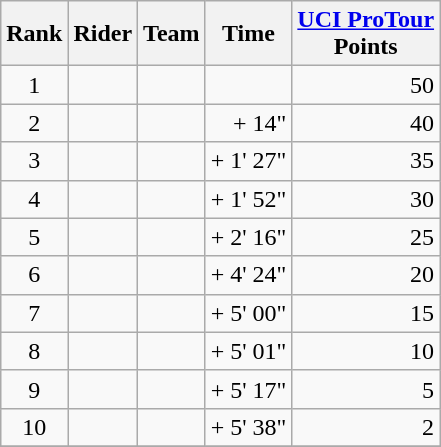<table class="wikitable">
<tr>
<th>Rank</th>
<th>Rider</th>
<th>Team</th>
<th>Time</th>
<th><a href='#'>UCI ProTour</a><br>Points</th>
</tr>
<tr>
<td style="text-align:center;">1</td>
<td> </td>
<td></td>
<td style="text-align:right;"></td>
<td style="text-align:right;">50</td>
</tr>
<tr>
<td style="text-align:center;">2</td>
<td></td>
<td></td>
<td style="text-align:right;">+ 14"</td>
<td style="text-align:right;">40</td>
</tr>
<tr>
<td style="text-align:center;">3</td>
<td></td>
<td></td>
<td style="text-align:right;">+ 1' 27"</td>
<td style="text-align:right;">35</td>
</tr>
<tr>
<td style="text-align:center;">4</td>
<td></td>
<td></td>
<td style="text-align:right;">+ 1' 52"</td>
<td style="text-align:right;">30</td>
</tr>
<tr>
<td style="text-align:center;">5</td>
<td></td>
<td></td>
<td style="text-align:right;">+ 2' 16"</td>
<td style="text-align:right;">25</td>
</tr>
<tr>
<td style="text-align:center;">6</td>
<td></td>
<td></td>
<td style="text-align:right;">+ 4' 24"</td>
<td style="text-align:right;">20</td>
</tr>
<tr>
<td style="text-align:center;">7</td>
<td></td>
<td></td>
<td style="text-align:right;">+ 5' 00"</td>
<td style="text-align:right;">15</td>
</tr>
<tr>
<td style="text-align:center;">8</td>
<td></td>
<td></td>
<td style="text-align:right;">+ 5' 01"</td>
<td style="text-align:right;">10</td>
</tr>
<tr>
<td style="text-align:center;">9</td>
<td></td>
<td></td>
<td style="text-align:right;">+ 5' 17"</td>
<td style="text-align:right;">5</td>
</tr>
<tr>
<td style="text-align:center;">10</td>
<td></td>
<td></td>
<td style="text-align:right;">+ 5' 38"</td>
<td style="text-align:right;">2</td>
</tr>
<tr>
</tr>
</table>
